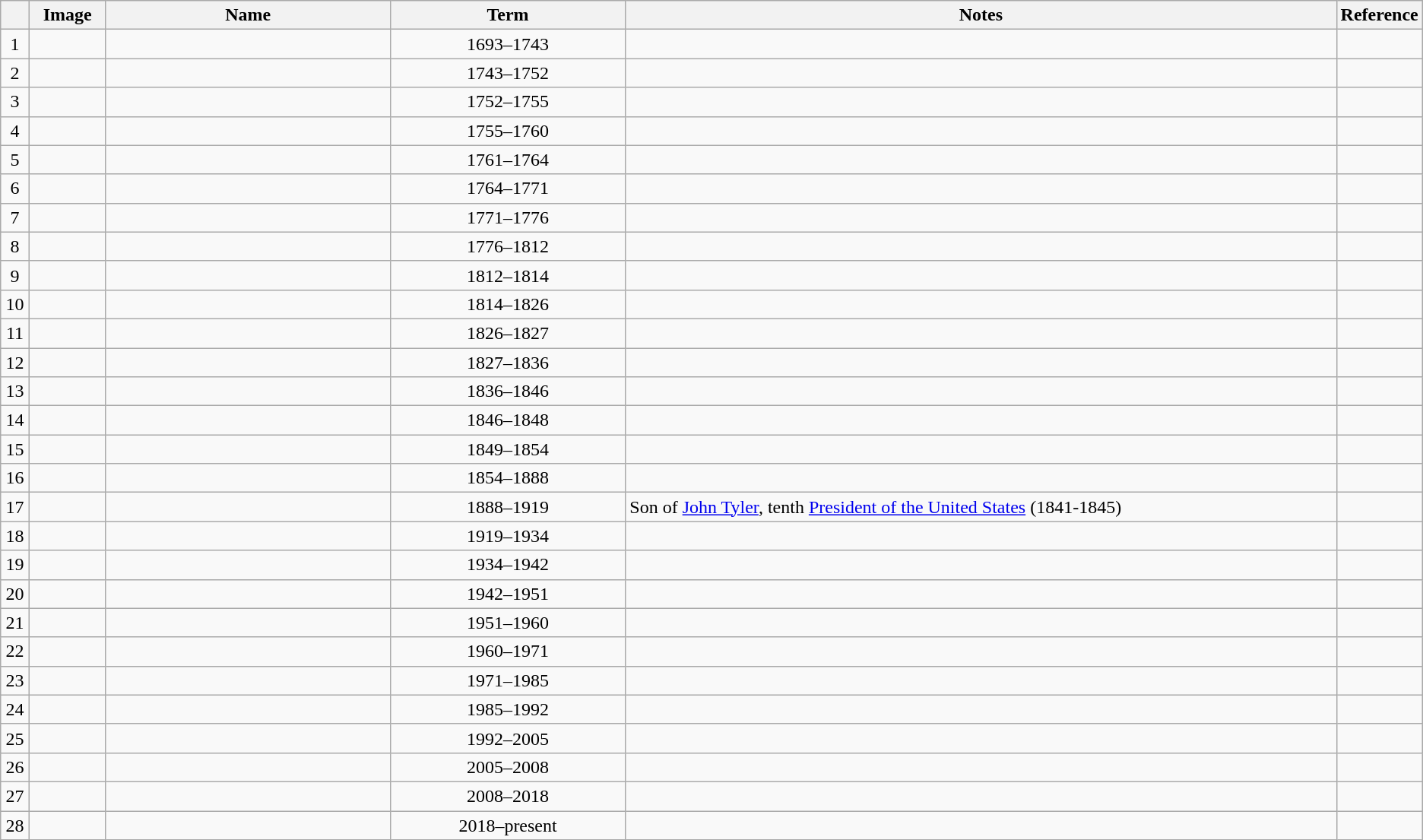<table class="wikitable sortable">
<tr>
<th width="2%"></th>
<th width="60px" class="unsortable">Image</th>
<th width="20%">Name</th>
<th width="*">Term</th>
<th width="50%">Notes</th>
<th width="5%" class="unsortable">Reference</th>
</tr>
<tr>
<td align="center">1</td>
<td></td>
<td></td>
<td align="center">1693–1743</td>
<td></td>
<td align="center"></td>
</tr>
<tr>
<td align="center">2</td>
<td></td>
<td></td>
<td align="center">1743–1752</td>
<td></td>
<td align="center"></td>
</tr>
<tr>
<td align="center">3</td>
<td></td>
<td></td>
<td align="center">1752–1755</td>
<td></td>
<td align="center"></td>
</tr>
<tr>
<td align="center">4</td>
<td></td>
<td></td>
<td align="center">1755–1760</td>
<td></td>
<td align="center"></td>
</tr>
<tr>
<td align="center">5</td>
<td></td>
<td></td>
<td align="center">1761–1764</td>
<td></td>
<td align="center"></td>
</tr>
<tr>
<td align="center">6</td>
<td></td>
<td></td>
<td align="center">1764–1771</td>
<td></td>
<td align="center"></td>
</tr>
<tr>
<td align="center">7</td>
<td></td>
<td></td>
<td align="center">1771–1776</td>
<td></td>
<td align="center"></td>
</tr>
<tr>
<td align="center">8</td>
<td></td>
<td></td>
<td align="center">1776–1812</td>
<td></td>
<td align="center"></td>
</tr>
<tr>
<td align="center">9</td>
<td></td>
<td></td>
<td align="center">1812–1814</td>
<td></td>
<td align="center"></td>
</tr>
<tr>
<td align="center">10</td>
<td></td>
<td></td>
<td align="center">1814–1826</td>
<td></td>
<td align="center"></td>
</tr>
<tr>
<td align="center">11</td>
<td></td>
<td></td>
<td align="center">1826–1827</td>
<td></td>
<td align="center"></td>
</tr>
<tr>
<td align="center">12</td>
<td></td>
<td></td>
<td align="center">1827–1836</td>
<td></td>
<td align="center"></td>
</tr>
<tr>
<td align="center">13</td>
<td></td>
<td></td>
<td align="center">1836–1846</td>
<td></td>
<td align="center"></td>
</tr>
<tr>
<td align="center">14</td>
<td></td>
<td></td>
<td align="center">1846–1848</td>
<td></td>
<td align="center"></td>
</tr>
<tr>
<td align="center">15</td>
<td></td>
<td></td>
<td align="center">1849–1854</td>
<td></td>
<td align="center"></td>
</tr>
<tr>
<td align="center">16</td>
<td></td>
<td></td>
<td align="center">1854–1888</td>
<td></td>
<td align="center"></td>
</tr>
<tr>
<td align="center">17</td>
<td></td>
<td></td>
<td align="center">1888–1919</td>
<td>Son of <a href='#'>John Tyler</a>, tenth <a href='#'>President of the United States</a> (1841-1845)</td>
<td align="center"></td>
</tr>
<tr>
<td align="center">18</td>
<td></td>
<td></td>
<td align="center">1919–1934</td>
<td></td>
<td align="center"></td>
</tr>
<tr>
<td align="center">19</td>
<td></td>
<td></td>
<td align="center">1934–1942</td>
<td></td>
<td align="center"></td>
</tr>
<tr>
<td align="center">20</td>
<td></td>
<td></td>
<td align="center">1942–1951</td>
<td></td>
<td align="center"></td>
</tr>
<tr>
<td align="center">21</td>
<td></td>
<td></td>
<td align="center">1951–1960</td>
<td></td>
<td align="center"></td>
</tr>
<tr>
<td align="center">22</td>
<td></td>
<td></td>
<td align="center">1960–1971</td>
<td></td>
<td align="center"></td>
</tr>
<tr>
<td align="center">23</td>
<td></td>
<td></td>
<td align="center">1971–1985</td>
<td></td>
<td align="center"></td>
</tr>
<tr>
<td align="center">24</td>
<td></td>
<td></td>
<td align="center">1985–1992</td>
<td></td>
<td align="center"></td>
</tr>
<tr>
<td align="center">25</td>
<td></td>
<td></td>
<td align="center">1992–2005</td>
<td></td>
<td align="center"></td>
</tr>
<tr>
<td align="center">26</td>
<td></td>
<td></td>
<td align="center">2005–2008</td>
<td></td>
<td align="center"></td>
</tr>
<tr>
<td align="center">27</td>
<td></td>
<td></td>
<td align="center">2008–2018</td>
<td></td>
<td align="center"></td>
</tr>
<tr>
<td align="center">28</td>
<td></td>
<td></td>
<td align="center">2018–present</td>
<td></td>
<td align="center"></td>
</tr>
</table>
